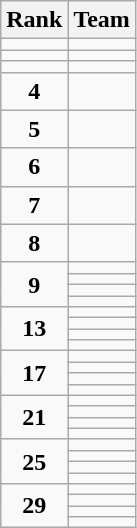<table class=wikitable>
<tr>
<th>Rank</th>
<th>Team</th>
</tr>
<tr>
<td align=center></td>
<td></td>
</tr>
<tr>
<td align=center></td>
<td></td>
</tr>
<tr>
<td align=center></td>
<td></td>
</tr>
<tr>
<td align=center><strong>4</strong></td>
<td></td>
</tr>
<tr>
<td align=center><strong>5</strong></td>
<td></td>
</tr>
<tr>
<td align=center><strong>6</strong></td>
<td></td>
</tr>
<tr>
<td align=center><strong>7</strong></td>
<td></td>
</tr>
<tr>
<td align=center><strong>8</strong></td>
<td></td>
</tr>
<tr>
<td rowspan=4 align=center><strong>9</strong></td>
<td></td>
</tr>
<tr>
<td></td>
</tr>
<tr>
<td></td>
</tr>
<tr>
<td></td>
</tr>
<tr>
<td rowspan=4 align=center><strong>13</strong></td>
<td></td>
</tr>
<tr>
<td></td>
</tr>
<tr>
<td></td>
</tr>
<tr>
<td></td>
</tr>
<tr>
<td rowspan=4 align=center><strong>17</strong></td>
<td></td>
</tr>
<tr>
<td></td>
</tr>
<tr>
<td></td>
</tr>
<tr>
<td></td>
</tr>
<tr>
<td rowspan=4 align=center><strong>21</strong></td>
<td></td>
</tr>
<tr>
<td></td>
</tr>
<tr>
<td></td>
</tr>
<tr>
<td></td>
</tr>
<tr>
<td rowspan=4 align=center><strong>25</strong></td>
<td></td>
</tr>
<tr>
<td></td>
</tr>
<tr>
<td></td>
</tr>
<tr>
<td></td>
</tr>
<tr>
<td rowspan=4 align=center><strong>29</strong></td>
<td></td>
</tr>
<tr>
<td></td>
</tr>
<tr>
<td></td>
</tr>
<tr>
<td></td>
</tr>
</table>
